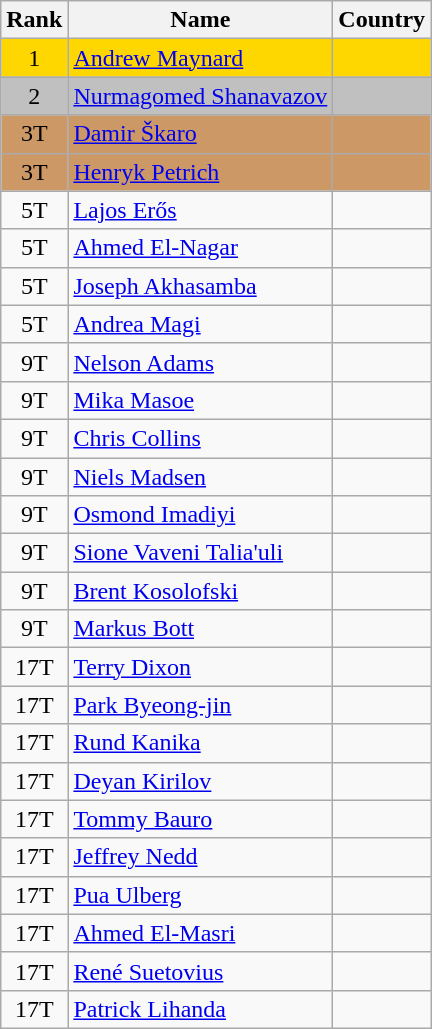<table class="wikitable sortable" style="text-align:center">
<tr>
<th>Rank</th>
<th>Name</th>
<th>Country</th>
</tr>
<tr bgcolor=gold>
<td>1</td>
<td align="left"><a href='#'>Andrew Maynard</a></td>
<td align="left"></td>
</tr>
<tr bgcolor=silver>
<td>2</td>
<td align="left"><a href='#'>Nurmagomed Shanavazov</a></td>
<td align="left"></td>
</tr>
<tr bgcolor=#CC9966>
<td>3T</td>
<td align="left"><a href='#'>Damir Škaro</a></td>
<td align="left"></td>
</tr>
<tr bgcolor=#CC9966>
<td>3T</td>
<td align="left"><a href='#'>Henryk Petrich</a></td>
<td align="left"></td>
</tr>
<tr>
<td>5T</td>
<td align="left"><a href='#'>Lajos Erős</a></td>
<td align="left"></td>
</tr>
<tr>
<td>5T</td>
<td align="left"><a href='#'>Ahmed El-Nagar</a></td>
<td align="left"></td>
</tr>
<tr>
<td>5T</td>
<td align="left"><a href='#'>Joseph Akhasamba</a></td>
<td align="left"></td>
</tr>
<tr>
<td>5T</td>
<td align="left"><a href='#'>Andrea Magi</a></td>
<td align="left"></td>
</tr>
<tr>
<td>9T</td>
<td align="left"><a href='#'>Nelson Adams</a></td>
<td align="left"></td>
</tr>
<tr>
<td>9T</td>
<td align="left"><a href='#'>Mika Masoe</a></td>
<td align="left"></td>
</tr>
<tr>
<td>9T</td>
<td align="left"><a href='#'>Chris Collins</a></td>
<td align="left"></td>
</tr>
<tr>
<td>9T</td>
<td align="left"><a href='#'>Niels Madsen</a></td>
<td align="left"></td>
</tr>
<tr>
<td>9T</td>
<td align="left"><a href='#'>Osmond Imadiyi</a></td>
<td align="left"></td>
</tr>
<tr>
<td>9T</td>
<td align="left"><a href='#'>Sione Vaveni Talia'uli</a></td>
<td align="left"></td>
</tr>
<tr>
<td>9T</td>
<td align="left"><a href='#'>Brent Kosolofski</a></td>
<td align="left"></td>
</tr>
<tr>
<td>9T</td>
<td align="left"><a href='#'>Markus Bott</a></td>
<td align="left"></td>
</tr>
<tr>
<td>17T</td>
<td align="left"><a href='#'>Terry Dixon</a></td>
<td align="left"></td>
</tr>
<tr>
<td>17T</td>
<td align="left"><a href='#'>Park Byeong-jin</a></td>
<td align="left"></td>
</tr>
<tr>
<td>17T</td>
<td align="left"><a href='#'>Rund Kanika</a></td>
<td align="left"></td>
</tr>
<tr>
<td>17T</td>
<td align="left"><a href='#'>Deyan Kirilov</a></td>
<td align="left"></td>
</tr>
<tr>
<td>17T</td>
<td align="left"><a href='#'>Tommy Bauro</a></td>
<td align="left"></td>
</tr>
<tr>
<td>17T</td>
<td align="left"><a href='#'>Jeffrey Nedd</a></td>
<td align="left"></td>
</tr>
<tr>
<td>17T</td>
<td align="left"><a href='#'>Pua Ulberg</a></td>
<td align="left"></td>
</tr>
<tr>
<td>17T</td>
<td align="left"><a href='#'>Ahmed El-Masri</a></td>
<td align="left"></td>
</tr>
<tr>
<td>17T</td>
<td align="left"><a href='#'>René Suetovius</a></td>
<td align="left"></td>
</tr>
<tr>
<td>17T</td>
<td align="left"><a href='#'>Patrick Lihanda</a></td>
<td align="left"></td>
</tr>
</table>
